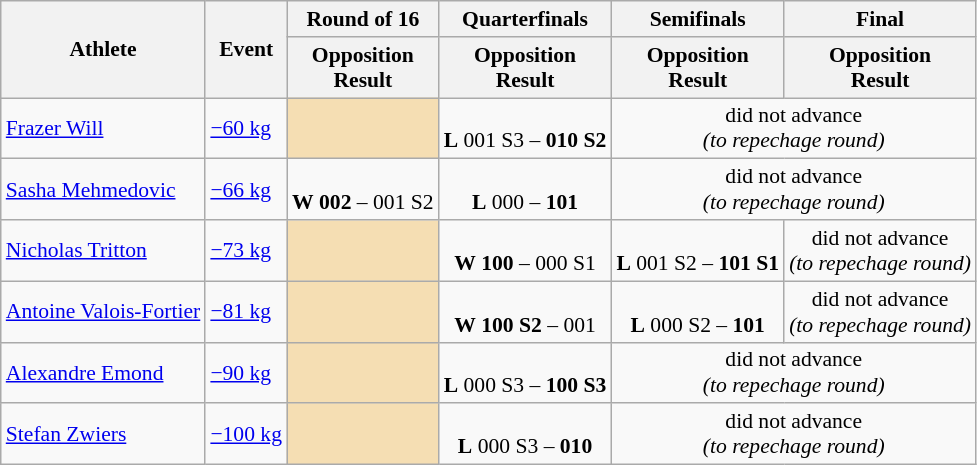<table class="wikitable" style="font-size:90%">
<tr>
<th rowspan="2">Athlete</th>
<th rowspan="2">Event</th>
<th>Round of 16</th>
<th>Quarterfinals</th>
<th>Semifinals</th>
<th>Final</th>
</tr>
<tr>
<th>Opposition<br>Result</th>
<th>Opposition<br>Result</th>
<th>Opposition<br>Result</th>
<th>Opposition<br>Result</th>
</tr>
<tr>
<td><a href='#'>Frazer Will</a></td>
<td><a href='#'>−60 kg</a></td>
<td align="center" bgcolor=wheat></td>
<td align=center><br><strong>L</strong> 001 S3 – <strong>010 S2</strong></td>
<td align=center colspan="5">did not advance<br><em>(to repechage round)</em></td>
</tr>
<tr>
<td><a href='#'>Sasha Mehmedovic</a></td>
<td><a href='#'>−66 kg</a></td>
<td align=center><br><strong>W</strong> <strong>002</strong> – 001 S2</td>
<td align=center><br><strong>L</strong> 000 – <strong>101</strong></td>
<td align=center colspan="5">did not advance<br><em>(to repechage round)</em></td>
</tr>
<tr>
<td><a href='#'>Nicholas Tritton</a></td>
<td><a href='#'>−73 kg</a></td>
<td align="center" bgcolor=wheat></td>
<td align=center><br><strong>W</strong> <strong>100</strong> – 000 S1</td>
<td align=center><br><strong>L</strong> 001 S2 – <strong>101 S1</strong></td>
<td align=center colspan="5">did not advance<br><em>(to repechage round)</em></td>
</tr>
<tr>
<td><a href='#'>Antoine Valois-Fortier</a></td>
<td><a href='#'>−81 kg</a></td>
<td align="center" bgcolor=wheat></td>
<td align=center><br><strong>W</strong> <strong>100 S2</strong> – 001</td>
<td align=center><br><strong>L</strong> 000 S2 – <strong>101</strong></td>
<td align=center colspan="5">did not advance<br><em>(to repechage round)</em></td>
</tr>
<tr>
<td><a href='#'>Alexandre Emond</a></td>
<td><a href='#'>−90 kg</a></td>
<td align="center" bgcolor=wheat></td>
<td align=center><br><strong>L</strong> 000 S3 – <strong>100 S3</strong></td>
<td align=center colspan="5">did not advance<br><em>(to repechage round)</em></td>
</tr>
<tr>
<td><a href='#'>Stefan Zwiers</a></td>
<td><a href='#'>−100 kg</a></td>
<td align="center" bgcolor=wheat></td>
<td align=center><br><strong>L</strong> 000 S3 – <strong>010</strong></td>
<td align=center colspan="5">did not advance<br><em>(to repechage round)</em></td>
</tr>
</table>
